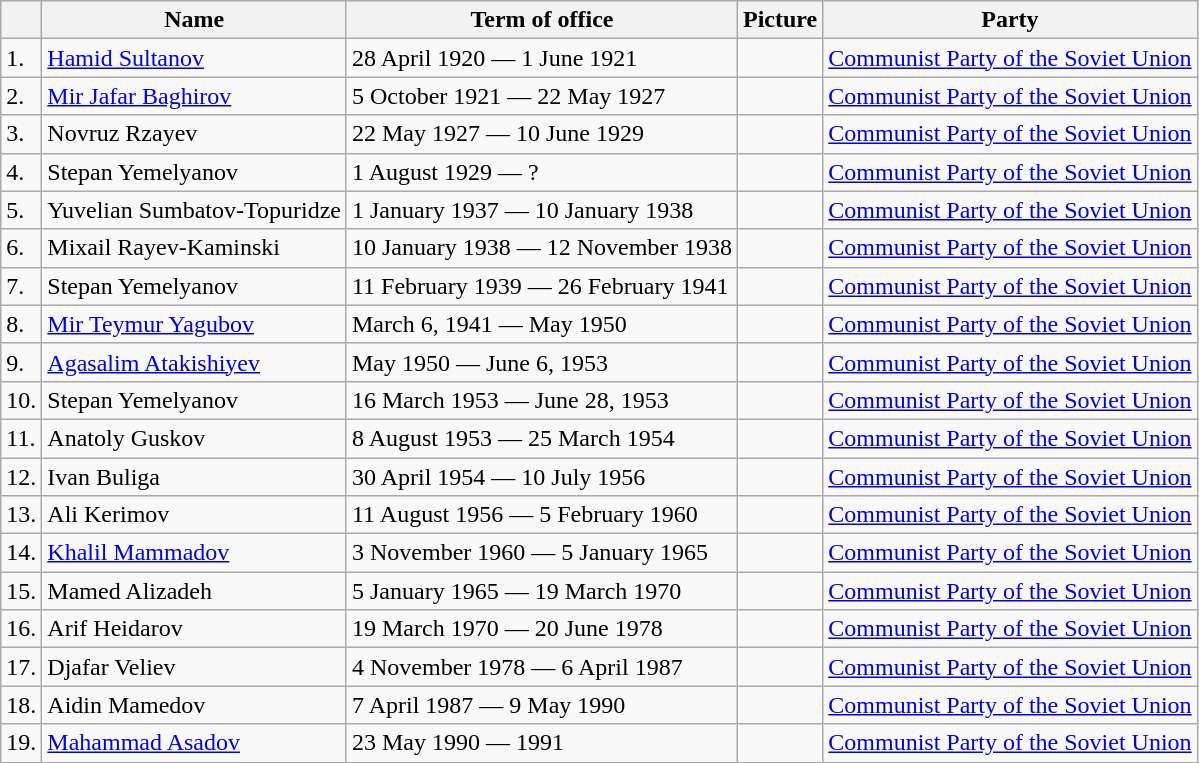<table class="wikitable">
<tr>
<th></th>
<th>Name</th>
<th>Term of office</th>
<th>Picture</th>
<th>Party</th>
</tr>
<tr>
<td>1.</td>
<td><a href='#'>Hamid Sultanov</a></td>
<td>28 April 1920 — 1 June 1921</td>
<td></td>
<td><a href='#'>Communist Party of the Soviet Union</a></td>
</tr>
<tr>
<td>2.</td>
<td><a href='#'>Mir Jafar Baghirov</a></td>
<td>5 October 1921 — 22 May 1927</td>
<td></td>
<td><a href='#'>Communist Party of the Soviet Union</a></td>
</tr>
<tr>
<td>3.</td>
<td>Novruz Rzayev</td>
<td>22 May 1927 — 10 June 1929</td>
<td></td>
<td><a href='#'>Communist Party of the Soviet Union</a></td>
</tr>
<tr>
<td>4.</td>
<td>Stepan Yemelyanov</td>
<td>1 August 1929 — ?</td>
<td></td>
<td><a href='#'>Communist Party of the Soviet Union</a></td>
</tr>
<tr>
<td>5.</td>
<td>Yuvelian Sumbatov-Topuridze</td>
<td>1 January 1937 — 10 January 1938</td>
<td></td>
<td><a href='#'>Communist Party of the Soviet Union</a></td>
</tr>
<tr>
<td>6.</td>
<td>Mixail Rayev-Kaminski</td>
<td>10 January 1938 — 12 November 1938</td>
<td></td>
<td><a href='#'>Communist Party of the Soviet Union</a></td>
</tr>
<tr>
<td>7.</td>
<td>Stepan Yemelyanov</td>
<td>11 February 1939 — 26 February 1941</td>
<td></td>
<td><a href='#'>Communist Party of the Soviet Union</a></td>
</tr>
<tr>
<td>8.</td>
<td><a href='#'>Mir Teymur Yagubov</a></td>
<td>March 6, 1941 — May 1950</td>
<td></td>
<td><a href='#'>Communist Party of the Soviet Union</a></td>
</tr>
<tr>
<td>9.</td>
<td><a href='#'>Agasalim Atakishiyev</a></td>
<td>May 1950 — June 6, 1953</td>
<td></td>
<td><a href='#'>Communist Party of the Soviet Union</a></td>
</tr>
<tr>
<td>10.</td>
<td>Stepan Yemelyanov</td>
<td>16 March 1953 — June 28, 1953</td>
<td></td>
<td><a href='#'>Communist Party of the Soviet Union</a></td>
</tr>
<tr>
<td>11.</td>
<td>Anatoly Guskov</td>
<td>8 August 1953 — 25 March 1954</td>
<td></td>
<td><a href='#'>Communist Party of the Soviet Union</a></td>
</tr>
<tr>
<td>12.</td>
<td>Ivan Buliga</td>
<td>30 April 1954 — 10 July 1956</td>
<td></td>
<td><a href='#'>Communist Party of the Soviet Union</a></td>
</tr>
<tr>
<td>13.</td>
<td>Ali Kerimov</td>
<td>11 August 1956 — 5 February 1960</td>
<td></td>
<td><a href='#'>Communist Party of the Soviet Union</a></td>
</tr>
<tr>
<td>14.</td>
<td><a href='#'>Khalil Mammadov</a></td>
<td>3 November 1960 — 5 January 1965</td>
<td></td>
<td><a href='#'>Communist Party of the Soviet Union</a></td>
</tr>
<tr>
<td>15.</td>
<td>Mamed Alizadeh</td>
<td>5 January 1965 — 19 March 1970</td>
<td></td>
<td><a href='#'>Communist Party of the Soviet Union</a></td>
</tr>
<tr>
<td>16.</td>
<td>Arif Heidarov</td>
<td>19 March 1970 — 20 June 1978</td>
<td></td>
<td><a href='#'>Communist Party of the Soviet Union</a></td>
</tr>
<tr>
<td>17.</td>
<td>Djafar Veliev</td>
<td>4 November 1978 — 6 April 1987</td>
<td></td>
<td><a href='#'>Communist Party of the Soviet Union</a></td>
</tr>
<tr>
<td>18.</td>
<td>Aidin Mamedov</td>
<td>7 April 1987 — 9 May 1990</td>
<td></td>
<td><a href='#'>Communist Party of the Soviet Union</a></td>
</tr>
<tr>
<td>19.</td>
<td><a href='#'>Mahammad Asadov</a></td>
<td>23 May 1990 — 1991</td>
<td></td>
<td><a href='#'>Communist Party of the Soviet Union</a></td>
</tr>
</table>
